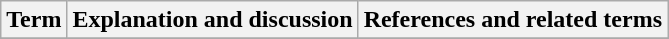<table class="wikitable">
<tr>
<th>Term</th>
<th>Explanation and discussion</th>
<th>References and related terms</th>
</tr>
<tr>
</tr>
</table>
